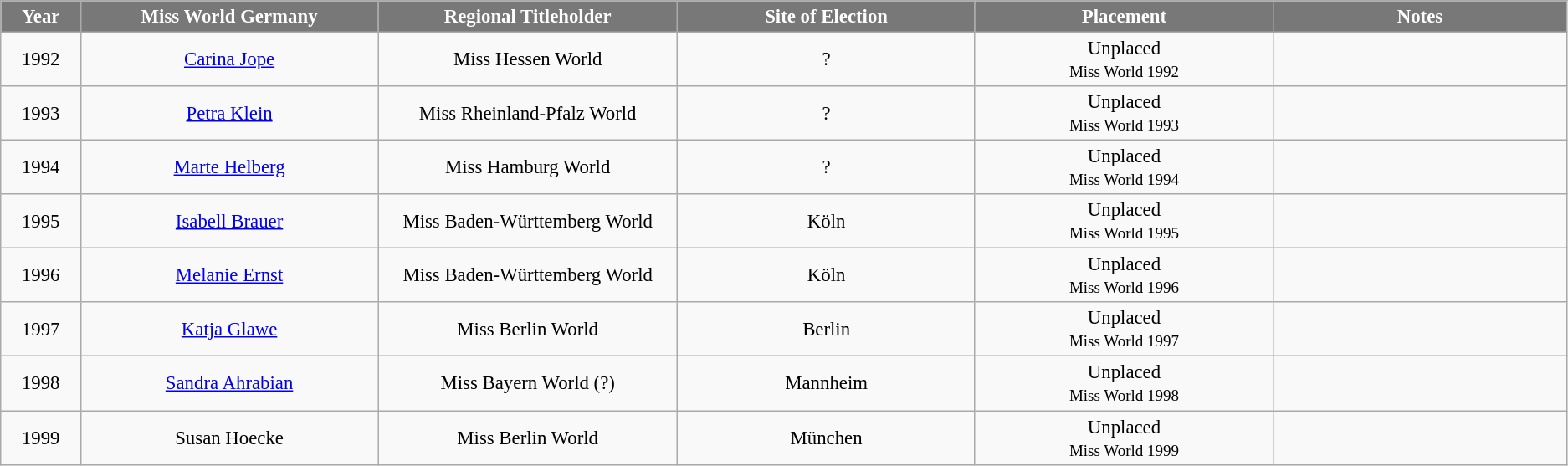<table class="wikitable sortable" style="font-size: 95%; text-align:center">
<tr>
<th width="60" style="background-color:#787878;color:#FFFFFF;">Year</th>
<th width="250" style="background-color:#787878;color:#FFFFFF;">Miss World Germany</th>
<th width="250" style="background-color:#787878;color:#FFFFFF;">Regional Titleholder</th>
<th width="250" style="background-color:#787878;color:#FFFFFF;">Site of Election</th>
<th width="250" style="background-color:#787878;color:#FFFFFF;">Placement</th>
<th width="250" style="background-color:#787878;color:#FFFFFF;">Notes</th>
</tr>
<tr>
<td>1992</td>
<td><a href='#'>Carina Jope</a></td>
<td> Miss Hessen World</td>
<td>?</td>
<td>Unplaced<br><small>Miss World 1992</small></td>
<td></td>
</tr>
<tr>
<td>1993</td>
<td><a href='#'>Petra Klein</a></td>
<td> Miss Rheinland-Pfalz World</td>
<td>?</td>
<td>Unplaced<br><small>Miss World 1993</small></td>
<td></td>
</tr>
<tr>
<td>1994</td>
<td><a href='#'>Marte Helberg</a></td>
<td> Miss Hamburg World</td>
<td>?</td>
<td>Unplaced<br><small>Miss World 1994</small></td>
<td></td>
</tr>
<tr>
<td>1995</td>
<td><a href='#'>Isabell Brauer</a></td>
<td> Miss Baden-Württemberg World</td>
<td>Köln</td>
<td>Unplaced<br><small>Miss World 1995</small></td>
<td></td>
</tr>
<tr>
<td>1996</td>
<td><a href='#'>Melanie Ernst</a></td>
<td> Miss Baden-Württemberg World</td>
<td>Köln</td>
<td>Unplaced<br><small>Miss World 1996</small></td>
<td></td>
</tr>
<tr>
<td>1997</td>
<td><a href='#'>Katja Glawe</a></td>
<td> Miss Berlin World</td>
<td>Berlin</td>
<td>Unplaced<br><small>Miss World 1997</small></td>
<td></td>
</tr>
<tr>
<td>1998</td>
<td><a href='#'>Sandra Ahrabian</a></td>
<td> Miss Bayern World (?)</td>
<td>Mannheim</td>
<td>Unplaced<br><small>Miss World 1998</small></td>
<td></td>
</tr>
<tr>
<td>1999</td>
<td>Susan Hoecke</td>
<td> Miss Berlin World</td>
<td>München</td>
<td>Unplaced<br><small>Miss World 1999</small></td>
<td></td>
</tr>
</table>
